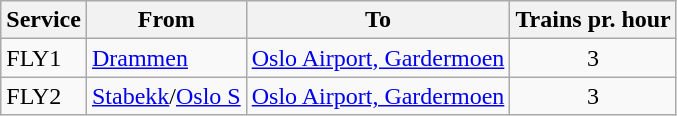<table class="wikitable">
<tr>
<th>Service</th>
<th>From</th>
<th>To</th>
<th>Trains pr. hour</th>
</tr>
<tr>
<td>FLY1</td>
<td><a href='#'>Drammen</a></td>
<td><a href='#'>Oslo Airport, Gardermoen</a></td>
<td align="center">3</td>
</tr>
<tr>
<td>FLY2</td>
<td><a href='#'>Stabekk</a>/<a href='#'>Oslo S</a></td>
<td><a href='#'>Oslo Airport, Gardermoen</a></td>
<td align="center">3</td>
</tr>
</table>
